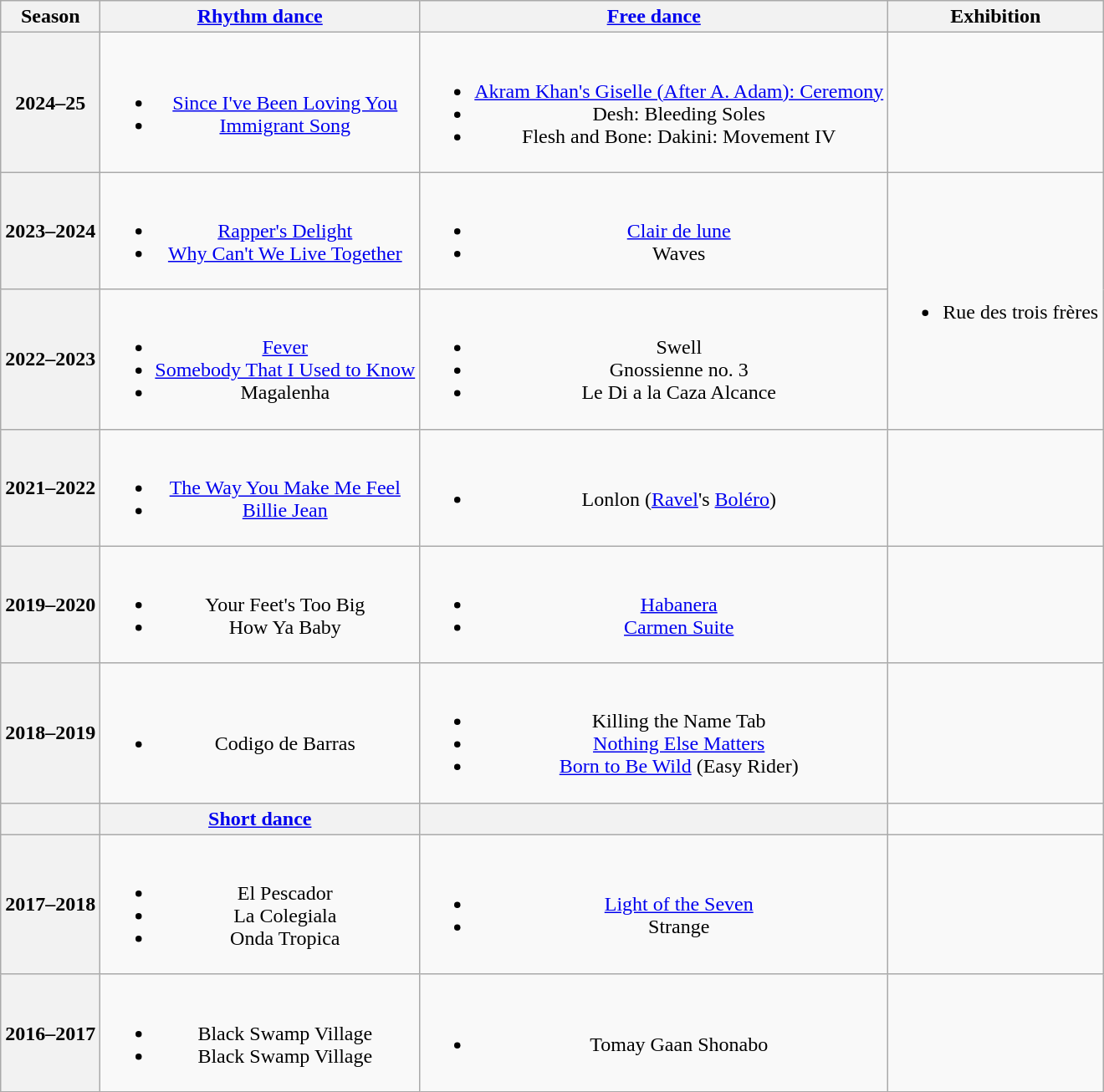<table class=wikitable style=text-align:center>
<tr>
<th>Season</th>
<th><a href='#'>Rhythm dance</a></th>
<th><a href='#'>Free dance</a></th>
<th>Exhibition</th>
</tr>
<tr>
<th>2024–25 <br> </th>
<td><br><ul><li><a href='#'>Since I've Been Loving You</a></li><li><a href='#'>Immigrant Song</a> <br> </li></ul></td>
<td><br><ul><li><a href='#'>Akram Khan's Giselle (After A. Adam): Ceremony</a> <br> </li><li>Desh: Bleeding Soles <br> </li><li>Flesh and Bone: Dakini: Movement IV <br> </li></ul></td>
<td></td>
</tr>
<tr>
<th>2023–2024 <br> </th>
<td><br><ul><li><a href='#'>Rapper's Delight</a> <br> </li><li><a href='#'>Why Can't We Live Together</a> <br> </li></ul></td>
<td><br><ul><li><a href='#'>Clair de lune</a> <br> </li><li>Waves <br> </li></ul></td>
<td rowspan=2><br><ul><li>Rue des trois frères <br></li></ul></td>
</tr>
<tr>
<th>2022–2023 <br> </th>
<td><br><ul><li> <a href='#'>Fever</a> <br></li><li> <a href='#'>Somebody That I Used to Know</a> <br></li><li> Magalenha <br></li></ul></td>
<td><br><ul><li>Swell <br></li><li>Gnossienne no. 3 <br></li><li>Le Di a la Caza Alcance <br></li></ul></td>
</tr>
<tr>
<th>2021–2022 <br> </th>
<td><br><ul><li> <a href='#'>The Way You Make Me Feel</a> <br> </li><li> <a href='#'>Billie Jean</a> <br></li></ul></td>
<td><br><ul><li>Lonlon (<a href='#'>Ravel</a>'s <a href='#'>Boléro</a>) <br></li></ul></td>
<td></td>
</tr>
<tr>
<th>2019–2020 <br> </th>
<td><br><ul><li> Your Feet's Too Big <br></li><li>How Ya Baby <br></li></ul></td>
<td><br><ul><li><a href='#'>Habanera</a> <br></li><li><a href='#'>Carmen Suite</a> <br></li></ul></td>
<td></td>
</tr>
<tr>
<th>2018–2019 <br> </th>
<td><br><ul><li> Codigo de Barras <br></li></ul></td>
<td><br><ul><li>Killing the Name Tab <br></li><li><a href='#'>Nothing Else Matters</a> <br></li><li><a href='#'>Born to Be Wild</a> (Easy Rider) <br></li></ul></td>
<td></td>
</tr>
<tr>
<th></th>
<th><a href='#'>Short dance</a></th>
<th></th>
</tr>
<tr>
<th>2017–2018 <br> </th>
<td><br><ul><li> El Pescador <br></li><li> La Colegiala <br></li><li> Onda Tropica <br></li></ul></td>
<td><br><ul><li><a href='#'>Light of the Seven</a> <br></li><li>Strange <br></li></ul></td>
<td></td>
</tr>
<tr>
<th>2016–2017 <br> </th>
<td><br><ul><li> Black Swamp Village</li><li> Black Swamp Village <br></li></ul></td>
<td><br><ul><li>Tomay Gaan Shonabo <br></li></ul></td>
<td></td>
</tr>
</table>
